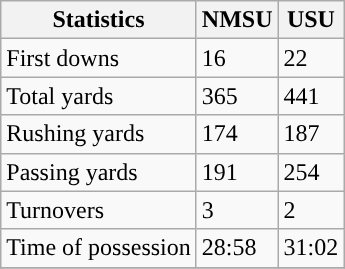<table class="wikitable" style="float: left;">
<tr>
<th>Statistics</th>
<th>NMSU</th>
<th>USU</th>
</tr>
<tr>
<td>First downs</td>
<td>16</td>
<td>22</td>
</tr>
<tr>
<td>Total yards</td>
<td>365</td>
<td>441</td>
</tr>
<tr>
<td>Rushing yards</td>
<td>174</td>
<td>187</td>
</tr>
<tr>
<td>Passing yards</td>
<td>191</td>
<td>254</td>
</tr>
<tr>
<td>Turnovers</td>
<td>3</td>
<td>2</td>
</tr>
<tr>
<td>Time of possession</td>
<td>28:58</td>
<td>31:02</td>
</tr>
<tr>
</tr>
</table>
